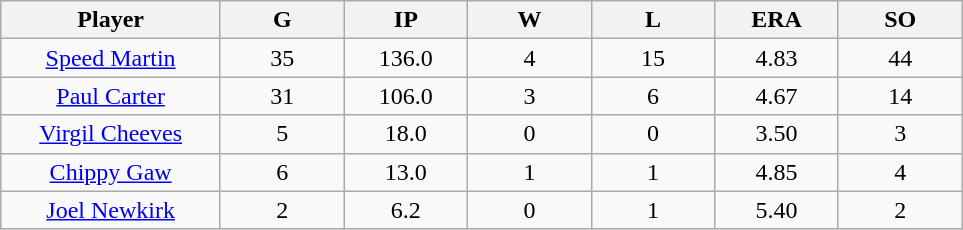<table class="wikitable sortable">
<tr>
<th bgcolor="#DDDDFF" width="16%">Player</th>
<th bgcolor="#DDDDFF" width="9%">G</th>
<th bgcolor="#DDDDFF" width="9%">IP</th>
<th bgcolor="#DDDDFF" width="9%">W</th>
<th bgcolor="#DDDDFF" width="9%">L</th>
<th bgcolor="#DDDDFF" width="9%">ERA</th>
<th bgcolor="#DDDDFF" width="9%">SO</th>
</tr>
<tr align="center">
<td><a href='#'>Speed Martin</a></td>
<td>35</td>
<td>136.0</td>
<td>4</td>
<td>15</td>
<td>4.83</td>
<td>44</td>
</tr>
<tr align=center>
<td><a href='#'>Paul Carter</a></td>
<td>31</td>
<td>106.0</td>
<td>3</td>
<td>6</td>
<td>4.67</td>
<td>14</td>
</tr>
<tr align=center>
<td><a href='#'>Virgil Cheeves</a></td>
<td>5</td>
<td>18.0</td>
<td>0</td>
<td>0</td>
<td>3.50</td>
<td>3</td>
</tr>
<tr align=center>
<td><a href='#'>Chippy Gaw</a></td>
<td>6</td>
<td>13.0</td>
<td>1</td>
<td>1</td>
<td>4.85</td>
<td>4</td>
</tr>
<tr align=center>
<td><a href='#'>Joel Newkirk</a></td>
<td>2</td>
<td>6.2</td>
<td>0</td>
<td>1</td>
<td>5.40</td>
<td>2</td>
</tr>
</table>
